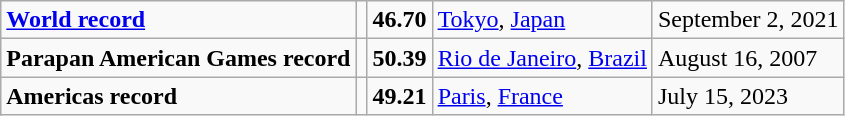<table class="wikitable">
<tr>
<td><strong><a href='#'>World record</a></strong></td>
<td></td>
<td><strong>46.70</strong></td>
<td><a href='#'>Tokyo</a>, <a href='#'>Japan</a></td>
<td>September 2, 2021</td>
</tr>
<tr>
<td><strong>Parapan American Games record</strong></td>
<td></td>
<td><strong>50.39</strong></td>
<td><a href='#'>Rio de Janeiro</a>, <a href='#'>Brazil</a></td>
<td>August 16, 2007</td>
</tr>
<tr>
<td><strong>Americas record</strong></td>
<td></td>
<td><strong>49.21</strong></td>
<td><a href='#'>Paris</a>, <a href='#'>France</a></td>
<td>July 15, 2023</td>
</tr>
</table>
